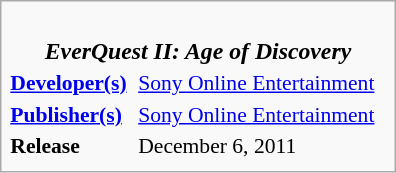<table class="infobox" style="float:right; width:264px; font-size:90%;">
<tr>
<td colspan=2 style="font-size:110%; text-align:center;"><br><strong><em>EverQuest II: Age of Discovery</em></strong><br></td>
</tr>
<tr>
<td><strong><a href='#'>Developer(s)</a></strong></td>
<td><a href='#'>Sony Online Entertainment</a></td>
</tr>
<tr>
<td><strong><a href='#'>Publisher(s)</a></strong></td>
<td><a href='#'>Sony Online Entertainment</a></td>
</tr>
<tr>
<td><strong>Release</strong></td>
<td>December 6, 2011</td>
</tr>
<tr>
</tr>
</table>
